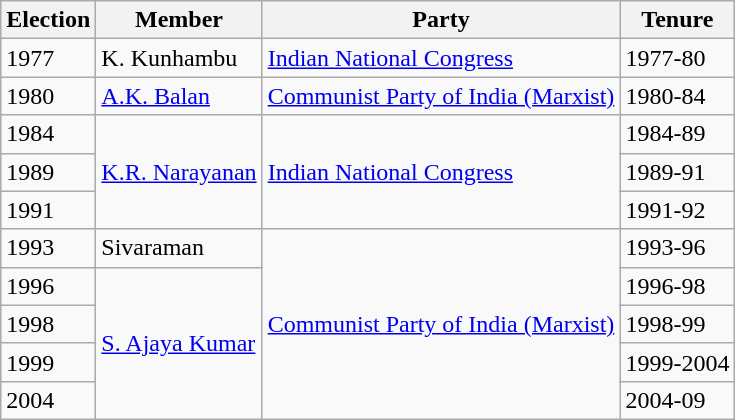<table class="wikitable">
<tr>
<th>Election</th>
<th>Member</th>
<th>Party</th>
<th>Tenure</th>
</tr>
<tr>
<td>1977</td>
<td>K. Kunhambu</td>
<td><a href='#'>Indian National Congress</a></td>
<td>1977-80</td>
</tr>
<tr>
<td>1980</td>
<td><a href='#'>A.K. Balan</a></td>
<td><a href='#'>Communist Party of India (Marxist)</a></td>
<td>1980-84</td>
</tr>
<tr>
<td>1984</td>
<td rowspan="3"><a href='#'>K.R. Narayanan</a></td>
<td rowspan="3"><a href='#'>Indian National Congress</a></td>
<td>1984-89</td>
</tr>
<tr>
<td>1989</td>
<td>1989-91</td>
</tr>
<tr>
<td>1991</td>
<td>1991-92</td>
</tr>
<tr>
<td>1993</td>
<td>Sivaraman</td>
<td rowspan="5"><a href='#'>Communist Party of India (Marxist)</a></td>
<td>1993-96</td>
</tr>
<tr>
<td>1996</td>
<td rowspan="4"><a href='#'>S. Ajaya Kumar</a></td>
<td>1996-98</td>
</tr>
<tr>
<td>1998</td>
<td>1998-99</td>
</tr>
<tr>
<td>1999</td>
<td>1999-2004</td>
</tr>
<tr>
<td>2004</td>
<td>2004-09</td>
</tr>
</table>
